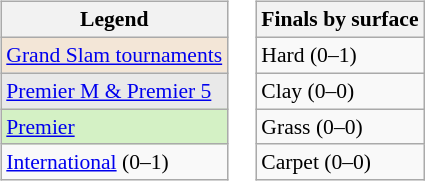<table>
<tr valign=top>
<td><br><table class=wikitable style="font-size:90%;">
<tr>
<th>Legend</th>
</tr>
<tr style="background:#f3e6d7;">
<td><a href='#'>Grand Slam tournaments</a></td>
</tr>
<tr style="background:#e9e9e9;">
<td><a href='#'>Premier M & Premier 5</a></td>
</tr>
<tr style="background:#d4f1c5;">
<td><a href='#'>Premier</a></td>
</tr>
<tr>
<td><a href='#'>International</a> (0–1)</td>
</tr>
</table>
</td>
<td><br><table class=wikitable style="font-size:90%;">
<tr>
<th>Finals by surface</th>
</tr>
<tr>
<td>Hard (0–1)</td>
</tr>
<tr>
<td>Clay (0–0)</td>
</tr>
<tr>
<td>Grass (0–0)</td>
</tr>
<tr>
<td>Carpet (0–0)</td>
</tr>
</table>
</td>
</tr>
</table>
